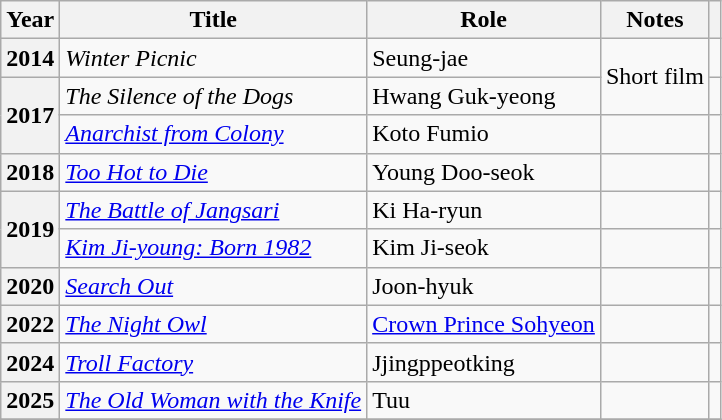<table class="wikitable plainrowheaders sortable">
<tr>
<th scope="col">Year</th>
<th scope="col">Title</th>
<th scope="col">Role</th>
<th scope="col">Notes</th>
<th scope="col" class="unsortable"></th>
</tr>
<tr>
<th scope="row">2014</th>
<td><em>Winter Picnic</em></td>
<td>Seung-jae</td>
<td rowspan="2">Short film</td>
<td style="text-align:center"></td>
</tr>
<tr>
<th scope="row" rowspan="2">2017</th>
<td><em>The Silence of the Dogs</em></td>
<td>Hwang Guk-yeong</td>
<td style="text-align:center"></td>
</tr>
<tr>
<td><em><a href='#'>Anarchist from Colony</a></em></td>
<td>Koto Fumio</td>
<td></td>
<td style="text-align:center"></td>
</tr>
<tr>
<th scope="row">2018</th>
<td><em><a href='#'>Too Hot to Die</a></em></td>
<td>Young Doo-seok</td>
<td></td>
<td style="text-align:center"></td>
</tr>
<tr>
<th scope="row" rowspan="2">2019</th>
<td><em><a href='#'>The Battle of Jangsari</a></em></td>
<td>Ki Ha-ryun</td>
<td></td>
<td style="text-align:center"></td>
</tr>
<tr>
<td><em><a href='#'>Kim Ji-young: Born 1982</a></em></td>
<td>Kim Ji-seok</td>
<td></td>
<td style="text-align:center"></td>
</tr>
<tr>
<th scope="row">2020</th>
<td><em><a href='#'>Search Out</a></em></td>
<td>Joon-hyuk</td>
<td></td>
<td style="text-align:center"></td>
</tr>
<tr>
<th scope="row">2022</th>
<td><em><a href='#'>The Night Owl</a></em></td>
<td><a href='#'>Crown Prince Sohyeon</a></td>
<td></td>
<td style="text-align:center"></td>
</tr>
<tr>
<th scope="row">2024</th>
<td><em><a href='#'>Troll Factory</a></em></td>
<td>Jjingppeotking</td>
<td></td>
<td style="text-align:center"></td>
</tr>
<tr>
<th scope="row">2025</th>
<td><em><a href='#'>The Old Woman with the Knife</a></em></td>
<td>Tuu</td>
<td></td>
<td style="text-align:center"></td>
</tr>
<tr>
</tr>
</table>
